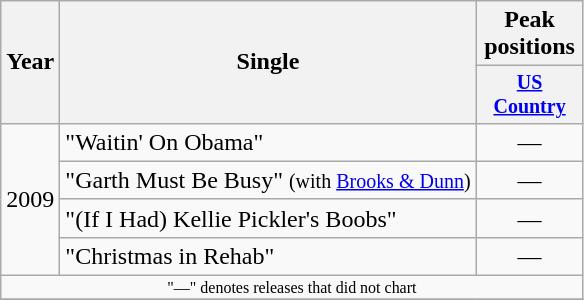<table class="wikitable" style="text-align:center;">
<tr>
<th rowspan="2">Year</th>
<th rowspan="2">Single</th>
<th colspan="1">Peak positions</th>
</tr>
<tr style="font-size:smaller;">
<th width="65"><a href='#'>US Country</a></th>
</tr>
<tr>
<td rowspan="4">2009</td>
<td align="left">"Waitin' On Obama"</td>
<td>—</td>
</tr>
<tr>
<td align="left">"Garth Must Be Busy" <small>(with <a href='#'>Brooks & Dunn</a>)</small></td>
<td>—</td>
</tr>
<tr>
<td align="left">"(If I Had) Kellie Pickler's Boobs"</td>
<td>—</td>
</tr>
<tr>
<td align="left">"Christmas in Rehab"</td>
<td>—</td>
</tr>
<tr>
<td colspan="3" style="font-size:8pt">"—" denotes releases that did not chart</td>
</tr>
<tr>
</tr>
</table>
